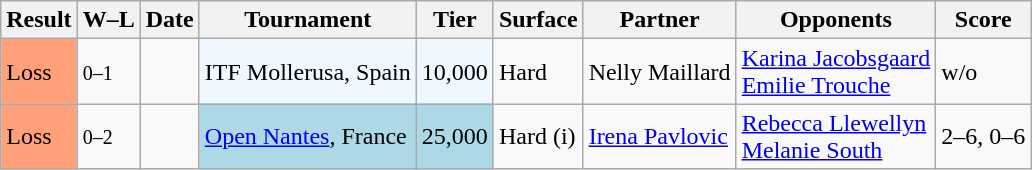<table class="sortable wikitable nowrap">
<tr>
<th>Result</th>
<th class="unsortable">W–L</th>
<th>Date</th>
<th>Tournament</th>
<th>Tier</th>
<th>Surface</th>
<th>Partner</th>
<th>Opponents</th>
<th class="unsortable">Score</th>
</tr>
<tr>
<td bgcolor=ffa07a>Loss</td>
<td><small>0–1</small></td>
<td></td>
<td style="background:#f0f8ff;">ITF Mollerusa, Spain</td>
<td style="background:#f0f8ff;">10,000</td>
<td>Hard</td>
<td> Nelly Maillard</td>
<td> <a href='#'>Karina Jacobsgaard</a> <br>  <a href='#'>Emilie Trouche</a></td>
<td>w/o</td>
</tr>
<tr>
<td bgcolor=ffa07a>Loss</td>
<td><small>0–2</small></td>
<td></td>
<td style="background:lightblue;"><a href='#'>Open Nantes</a>, France</td>
<td style="background:lightblue;">25,000</td>
<td>Hard (i)</td>
<td> <a href='#'>Irena Pavlovic</a></td>
<td> <a href='#'>Rebecca Llewellyn</a> <br>  <a href='#'>Melanie South</a></td>
<td>2–6, 0–6</td>
</tr>
</table>
